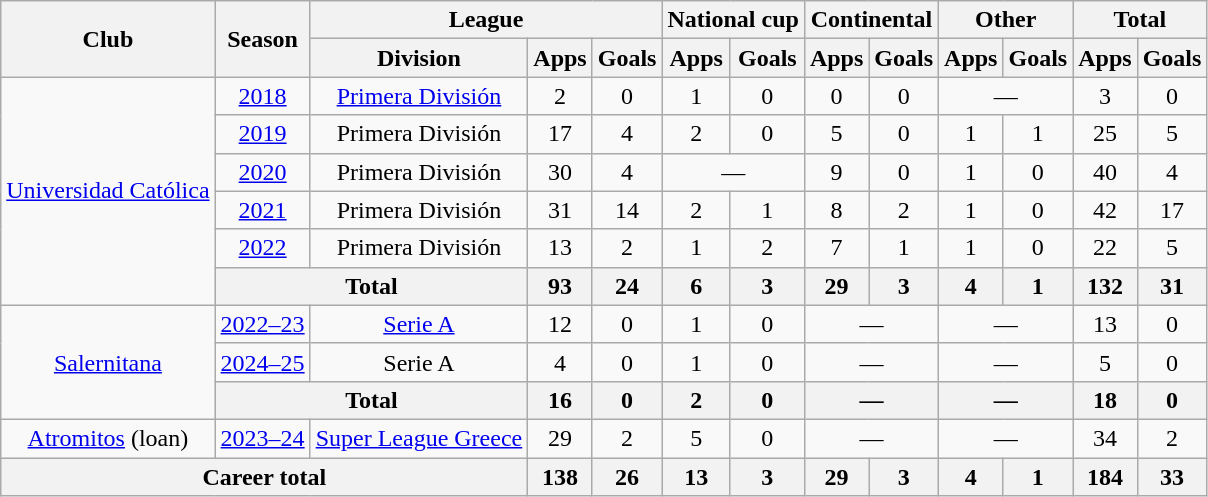<table class="wikitable" style="text-align:center">
<tr>
<th rowspan="2">Club</th>
<th rowspan="2">Season</th>
<th colspan="3">League</th>
<th colspan="2">National cup</th>
<th colspan="2">Continental</th>
<th colspan="2">Other</th>
<th colspan="2">Total</th>
</tr>
<tr>
<th>Division</th>
<th>Apps</th>
<th>Goals</th>
<th>Apps</th>
<th>Goals</th>
<th>Apps</th>
<th>Goals</th>
<th>Apps</th>
<th>Goals</th>
<th>Apps</th>
<th>Goals</th>
</tr>
<tr>
<td rowspan="6"><a href='#'>Universidad Católica</a></td>
<td><a href='#'>2018</a></td>
<td><a href='#'>Primera División</a></td>
<td>2</td>
<td>0</td>
<td>1</td>
<td>0</td>
<td>0</td>
<td>0</td>
<td colspan="2">—</td>
<td>3</td>
<td>0</td>
</tr>
<tr>
<td><a href='#'>2019</a></td>
<td>Primera División</td>
<td>17</td>
<td>4</td>
<td>2</td>
<td>0</td>
<td>5</td>
<td>0</td>
<td>1</td>
<td>1</td>
<td>25</td>
<td>5</td>
</tr>
<tr>
<td><a href='#'>2020</a></td>
<td>Primera División</td>
<td>30</td>
<td>4</td>
<td colspan="2">—</td>
<td>9</td>
<td>0</td>
<td>1</td>
<td>0</td>
<td>40</td>
<td>4</td>
</tr>
<tr>
<td><a href='#'>2021</a></td>
<td>Primera División</td>
<td>31</td>
<td>14</td>
<td>2</td>
<td>1</td>
<td>8</td>
<td>2</td>
<td>1</td>
<td>0</td>
<td>42</td>
<td>17</td>
</tr>
<tr>
<td><a href='#'>2022</a></td>
<td>Primera División</td>
<td>13</td>
<td>2</td>
<td>1</td>
<td>2</td>
<td>7</td>
<td>1</td>
<td>1</td>
<td>0</td>
<td>22</td>
<td>5</td>
</tr>
<tr>
<th colspan="2">Total</th>
<th>93</th>
<th>24</th>
<th>6</th>
<th>3</th>
<th>29</th>
<th>3</th>
<th>4</th>
<th>1</th>
<th>132</th>
<th>31</th>
</tr>
<tr>
<td rowspan="3"><a href='#'>Salernitana</a></td>
<td><a href='#'>2022–23</a></td>
<td><a href='#'>Serie A</a></td>
<td>12</td>
<td>0</td>
<td>1</td>
<td>0</td>
<td colspan="2">—</td>
<td colspan="2">—</td>
<td>13</td>
<td>0</td>
</tr>
<tr>
<td><a href='#'>2024–25</a></td>
<td>Serie A</td>
<td>4</td>
<td>0</td>
<td>1</td>
<td>0</td>
<td colspan="2">—</td>
<td colspan="2">—</td>
<td>5</td>
<td>0</td>
</tr>
<tr>
<th colspan="2">Total</th>
<th>16</th>
<th>0</th>
<th>2</th>
<th>0</th>
<th colspan="2">—</th>
<th colspan="2">—</th>
<th>18</th>
<th>0</th>
</tr>
<tr>
<td><a href='#'>Atromitos</a> (loan)</td>
<td><a href='#'>2023–24</a></td>
<td><a href='#'>Super League Greece</a></td>
<td>29</td>
<td>2</td>
<td>5</td>
<td>0</td>
<td colspan="2">—</td>
<td colspan="2">—</td>
<td>34</td>
<td>2</td>
</tr>
<tr>
<th colspan="3">Career total</th>
<th>138</th>
<th>26</th>
<th>13</th>
<th>3</th>
<th>29</th>
<th>3</th>
<th>4</th>
<th>1</th>
<th>184</th>
<th>33</th>
</tr>
</table>
